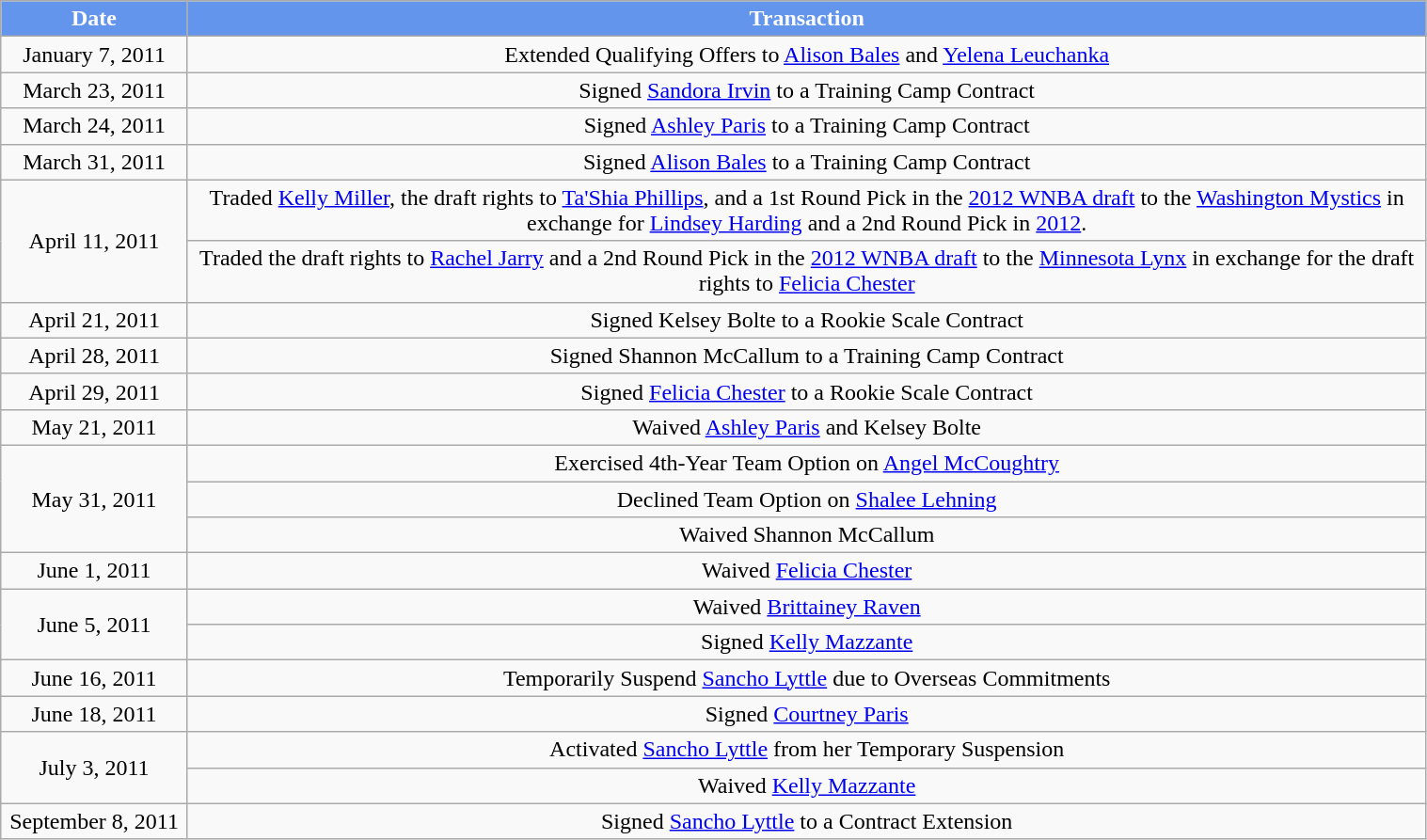<table class="wikitable" style="width:80%; text-align: center;">
<tr>
<th style="background:#6495ED;color:white;" width=125">Date</th>
<th style="background:#6495ED;color:white;" colspan="2">Transaction</th>
</tr>
<tr>
<td>January 7, 2011</td>
<td>Extended Qualifying Offers to <a href='#'>Alison Bales</a> and <a href='#'>Yelena Leuchanka</a></td>
</tr>
<tr>
<td>March 23, 2011</td>
<td>Signed <a href='#'>Sandora Irvin</a> to a Training Camp Contract</td>
</tr>
<tr>
<td>March 24, 2011</td>
<td>Signed <a href='#'>Ashley Paris</a> to a Training Camp Contract</td>
</tr>
<tr>
<td>March 31, 2011</td>
<td>Signed <a href='#'>Alison Bales</a> to a Training Camp Contract</td>
</tr>
<tr>
<td rowspan=2>April 11, 2011</td>
<td>Traded <a href='#'>Kelly Miller</a>, the draft rights to <a href='#'>Ta'Shia Phillips</a>, and a 1st Round Pick in the <a href='#'>2012 WNBA draft</a> to the <a href='#'>Washington Mystics</a> in exchange for <a href='#'>Lindsey Harding</a> and a 2nd Round Pick in <a href='#'>2012</a>.</td>
</tr>
<tr>
<td>Traded the draft rights to <a href='#'>Rachel Jarry</a> and a 2nd Round Pick in the <a href='#'>2012 WNBA draft</a> to the <a href='#'>Minnesota Lynx</a> in exchange for the draft rights to <a href='#'>Felicia Chester</a></td>
</tr>
<tr>
<td>April 21, 2011</td>
<td>Signed Kelsey Bolte to a Rookie Scale Contract</td>
</tr>
<tr>
<td>April 28, 2011</td>
<td>Signed Shannon McCallum to a Training Camp Contract</td>
</tr>
<tr>
<td>April 29, 2011</td>
<td>Signed <a href='#'>Felicia Chester</a> to a Rookie Scale Contract</td>
</tr>
<tr>
<td>May 21, 2011</td>
<td>Waived <a href='#'>Ashley Paris</a> and Kelsey Bolte</td>
</tr>
<tr>
<td rowspan=3>May 31, 2011</td>
<td>Exercised 4th-Year Team Option on <a href='#'>Angel McCoughtry</a></td>
</tr>
<tr>
<td>Declined Team Option on <a href='#'>Shalee Lehning</a></td>
</tr>
<tr>
<td>Waived Shannon McCallum</td>
</tr>
<tr>
<td>June 1, 2011</td>
<td>Waived <a href='#'>Felicia Chester</a></td>
</tr>
<tr>
<td rowspan=2>June 5, 2011</td>
<td>Waived <a href='#'>Brittainey Raven</a></td>
</tr>
<tr>
<td>Signed <a href='#'>Kelly Mazzante</a></td>
</tr>
<tr>
<td>June 16, 2011</td>
<td>Temporarily Suspend <a href='#'>Sancho Lyttle</a> due to Overseas Commitments</td>
</tr>
<tr>
<td>June 18, 2011</td>
<td>Signed <a href='#'>Courtney Paris</a></td>
</tr>
<tr>
<td rowspan=2>July 3, 2011</td>
<td>Activated <a href='#'>Sancho Lyttle</a> from her Temporary Suspension</td>
</tr>
<tr>
<td>Waived <a href='#'>Kelly Mazzante</a></td>
</tr>
<tr>
<td>September 8, 2011</td>
<td>Signed <a href='#'>Sancho Lyttle</a> to a Contract Extension</td>
</tr>
</table>
